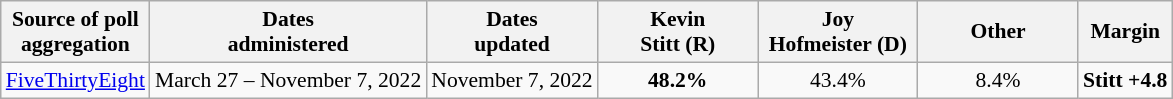<table class="wikitable sortable" style="text-align:center;font-size:90%;line-height:17px">
<tr>
<th>Source of poll<br>aggregation</th>
<th>Dates<br>administered</th>
<th>Dates<br>updated</th>
<th style="width:100px;">Kevin<br>Stitt (R)</th>
<th style="width:100px;">Joy<br>Hofmeister (D)</th>
<th style="width:100px;">Other<br></th>
<th>Margin</th>
</tr>
<tr>
<td><a href='#'>FiveThirtyEight</a></td>
<td>March 27 – November 7, 2022</td>
<td>November 7, 2022</td>
<td><strong>48.2%</strong></td>
<td>43.4%</td>
<td>8.4%</td>
<td><strong>Stitt +4.8</strong></td>
</tr>
</table>
